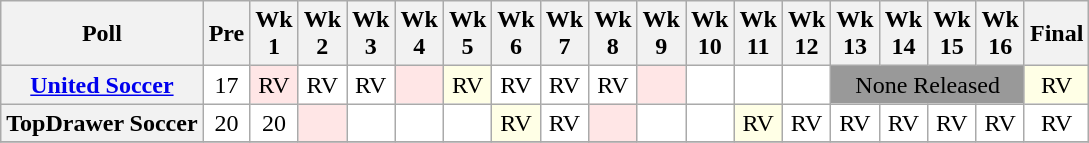<table class="wikitable" style="white-space:nowrap;text-align:center;">
<tr>
<th>Poll</th>
<th>Pre</th>
<th>Wk<br>1</th>
<th>Wk<br>2</th>
<th>Wk<br>3</th>
<th>Wk<br>4</th>
<th>Wk<br>5</th>
<th>Wk<br>6</th>
<th>Wk<br>7</th>
<th>Wk<br>8</th>
<th>Wk<br>9</th>
<th>Wk<br>10</th>
<th>Wk<br>11</th>
<th>Wk<br>12</th>
<th>Wk<br>13</th>
<th>Wk<br>14</th>
<th>Wk<br>15</th>
<th>Wk<br>16</th>
<th>Final<br></th>
</tr>
<tr>
<th><a href='#'>United Soccer</a></th>
<td style="background:#FFFFFF;">17</td>
<td style="background:#FFE6E6;">RV</td>
<td style="background:#FFFFFF;">RV</td>
<td style="background:#FFFFFF;">RV</td>
<td style="background:#FFE6E6;"></td>
<td style="background:#FFFFE6;">RV</td>
<td style="background:#FFFFFF;">RV</td>
<td style="background:#FFFFFF;">RV</td>
<td style="background:#FFFFFF;">RV</td>
<td style="background:#FFE6E6;"></td>
<td style="background:#FFFFFF;"></td>
<td style="background:#FFFFFF;"></td>
<td style="background:#FFFFFF;"></td>
<td colspan=4 style="background:#999;">None Released</td>
<td style="background:#FFFFE6;">RV</td>
</tr>
<tr>
<th>TopDrawer Soccer </th>
<td style="background:#FFFFFF;">20</td>
<td style="background:#FFFFFF;">20</td>
<td style="background:#FFE6E6;"></td>
<td style="background:#FFFFFF;"></td>
<td style="background:#FFFFFF;"></td>
<td style="background:#FFFFFF;"></td>
<td style="background:#FFFFE6;">RV</td>
<td style="background:#FFFFFF;">RV</td>
<td style="background:#FFE6E6;"></td>
<td style="background:#FFFFFF;"></td>
<td style="background:#FFFFFF;"></td>
<td style="background:#FFFFE6;">RV</td>
<td style="background:#FFFFFF;">RV</td>
<td style="background:#FFFFFF;">RV</td>
<td style="background:#FFFFFF;">RV</td>
<td style="background:#FFFFFF;">RV</td>
<td style="background:#FFFFFF;">RV</td>
<td style="background:#FFFFFF;">RV</td>
</tr>
<tr>
</tr>
</table>
